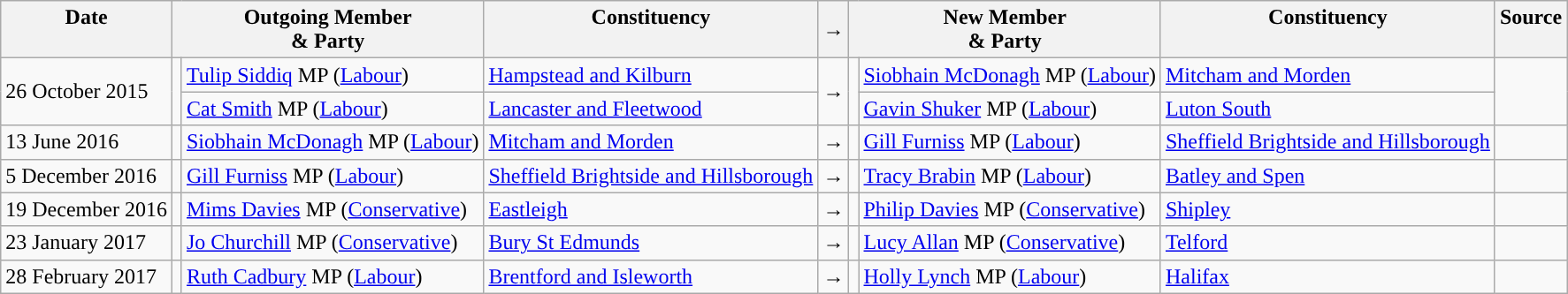<table class="wikitable">
<tr>
<th valign="top">Date</th>
<th colspan="2" valign="top">Outgoing Member<br>& Party</th>
<th valign="top">Constituency</th>
<th>→</th>
<th colspan="2" valign="top">New Member<br>& Party</th>
<th valign="top">Constituency</th>
<th valign="top">Source</th>
</tr>
<tr>
<td rowspan=2>26 October 2015</td>
<td rowspan=2 style="color:inherit;background:"></td>
<td><a href='#'>Tulip Siddiq</a> MP (<a href='#'>Labour</a>)</td>
<td><a href='#'>Hampstead and Kilburn</a></td>
<td rowspan=2>→</td>
<td rowspan=2 style="color:inherit;background:"></td>
<td><a href='#'>Siobhain McDonagh</a> MP (<a href='#'>Labour</a>)</td>
<td><a href='#'>Mitcham and Morden</a></td>
<td rowspan=2></td>
</tr>
<tr>
<td><a href='#'>Cat Smith</a> MP (<a href='#'>Labour</a>)</td>
<td><a href='#'>Lancaster and Fleetwood</a></td>
<td><a href='#'>Gavin Shuker</a> MP (<a href='#'>Labour</a>)</td>
<td><a href='#'>Luton South</a></td>
</tr>
<tr>
<td>13 June 2016</td>
<td style="color:inherit;background:"></td>
<td><a href='#'>Siobhain McDonagh</a> MP (<a href='#'>Labour</a>)</td>
<td><a href='#'>Mitcham and Morden</a></td>
<td>→</td>
<td style="color:inherit;background:"></td>
<td><a href='#'>Gill Furniss</a> MP (<a href='#'>Labour</a>)</td>
<td><a href='#'>Sheffield Brightside and Hillsborough</a></td>
<td></td>
</tr>
<tr>
<td>5 December 2016</td>
<td style="color:inherit;background:"></td>
<td><a href='#'>Gill Furniss</a> MP (<a href='#'>Labour</a>)</td>
<td><a href='#'>Sheffield Brightside and Hillsborough</a></td>
<td>→</td>
<td style="color:inherit;background:"></td>
<td><a href='#'>Tracy Brabin</a> MP (<a href='#'>Labour</a>)</td>
<td><a href='#'>Batley and Spen</a></td>
<td></td>
</tr>
<tr>
<td>19 December 2016</td>
<td style="color:inherit;background:"></td>
<td><a href='#'>Mims Davies</a> MP (<a href='#'>Conservative</a>)</td>
<td><a href='#'>Eastleigh</a></td>
<td>→</td>
<td style="color:inherit;background:"></td>
<td><a href='#'>Philip Davies</a> MP (<a href='#'>Conservative</a>)</td>
<td><a href='#'>Shipley</a></td>
<td></td>
</tr>
<tr>
<td>23 January 2017</td>
<td style="color:inherit;background:"></td>
<td><a href='#'>Jo Churchill</a> MP (<a href='#'>Conservative</a>)</td>
<td><a href='#'>Bury St Edmunds</a></td>
<td>→</td>
<td style="color:inherit;background:"></td>
<td><a href='#'>Lucy Allan</a> MP (<a href='#'>Conservative</a>)</td>
<td><a href='#'>Telford</a></td>
<td></td>
</tr>
<tr>
<td>28 February 2017</td>
<td style="color:inherit;background:"></td>
<td><a href='#'>Ruth Cadbury</a> MP (<a href='#'>Labour</a>)</td>
<td><a href='#'>Brentford and Isleworth</a></td>
<td>→</td>
<td style="color:inherit;background:"></td>
<td><a href='#'>Holly Lynch</a> MP (<a href='#'>Labour</a>)</td>
<td><a href='#'>Halifax</a></td>
<td></td>
</tr>
</table>
